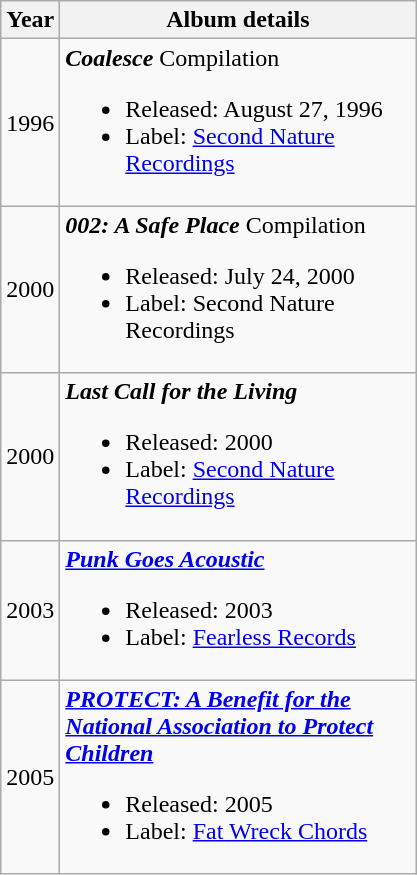<table class="wikitable">
<tr>
<th>Year</th>
<th width="230">Album details</th>
</tr>
<tr>
<td>1996</td>
<td><strong><em>Coalesce</em></strong> Compilation<br><ul><li>Released: August 27, 1996</li><li>Label: <a href='#'>Second Nature Recordings</a></li></ul></td>
</tr>
<tr>
<td>2000</td>
<td><strong><em>002: A Safe Place</em></strong> Compilation<br><ul><li>Released: July 24, 2000</li><li>Label: Second Nature Recordings</li></ul></td>
</tr>
<tr>
<td>2000</td>
<td><strong><em>Last Call for the Living</em></strong><br><ul><li>Released: 2000</li><li>Label: <a href='#'>Second Nature Recordings</a></li></ul></td>
</tr>
<tr>
<td>2003</td>
<td><strong><em><a href='#'>Punk Goes Acoustic</a> </em></strong><br><ul><li>Released: 2003</li><li>Label: <a href='#'>Fearless Records</a></li></ul></td>
</tr>
<tr>
<td>2005</td>
<td><strong><em><a href='#'>PROTECT: A Benefit for the National Association to Protect Children</a> </em></strong><br><ul><li>Released: 2005</li><li>Label: <a href='#'>Fat Wreck Chords</a></li></ul></td>
</tr>
</table>
